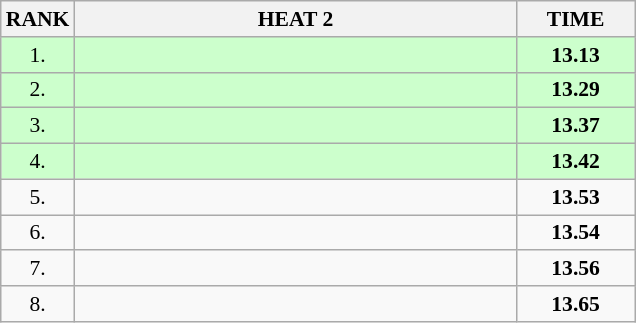<table class="wikitable" style="border-collapse: collapse; font-size: 90%;">
<tr>
<th>RANK</th>
<th style="width: 20em">HEAT 2</th>
<th style="width: 5em">TIME</th>
</tr>
<tr style="background:#ccffcc;">
<td align="center">1.</td>
<td></td>
<td align="center"><strong>13.13</strong></td>
</tr>
<tr style="background:#ccffcc;">
<td align="center">2.</td>
<td></td>
<td align="center"><strong>13.29</strong></td>
</tr>
<tr style="background:#ccffcc;">
<td align="center">3.</td>
<td></td>
<td align="center"><strong>13.37</strong></td>
</tr>
<tr style="background:#ccffcc;">
<td align="center">4.</td>
<td></td>
<td align="center"><strong>13.42</strong></td>
</tr>
<tr>
<td align="center">5.</td>
<td></td>
<td align="center"><strong>13.53</strong></td>
</tr>
<tr>
<td align="center">6.</td>
<td></td>
<td align="center"><strong>13.54</strong></td>
</tr>
<tr>
<td align="center">7.</td>
<td></td>
<td align="center"><strong>13.56</strong></td>
</tr>
<tr>
<td align="center">8.</td>
<td></td>
<td align="center"><strong>13.65</strong></td>
</tr>
</table>
